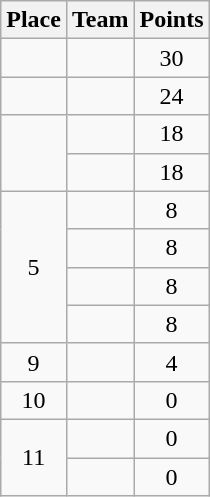<table class="wikitable" style="text-align:center; padding-bottom:0;">
<tr>
<th>Place</th>
<th style="text-align:left;">Team</th>
<th>Points</th>
</tr>
<tr>
<td></td>
<td align=left></td>
<td>30</td>
</tr>
<tr>
<td></td>
<td align=left></td>
<td>24</td>
</tr>
<tr>
<td rowspan=2></td>
<td align=left></td>
<td>18</td>
</tr>
<tr>
<td align=left></td>
<td>18</td>
</tr>
<tr>
<td rowspan=4>5</td>
<td align=left></td>
<td>8</td>
</tr>
<tr>
<td align=left></td>
<td>8</td>
</tr>
<tr>
<td align=left></td>
<td>8</td>
</tr>
<tr>
<td align=left></td>
<td>8</td>
</tr>
<tr>
<td>9</td>
<td align=left></td>
<td>4</td>
</tr>
<tr>
<td>10</td>
<td align=left></td>
<td>0</td>
</tr>
<tr>
<td rowspan=2>11</td>
<td align=left></td>
<td>0</td>
</tr>
<tr>
<td align=left></td>
<td>0</td>
</tr>
</table>
